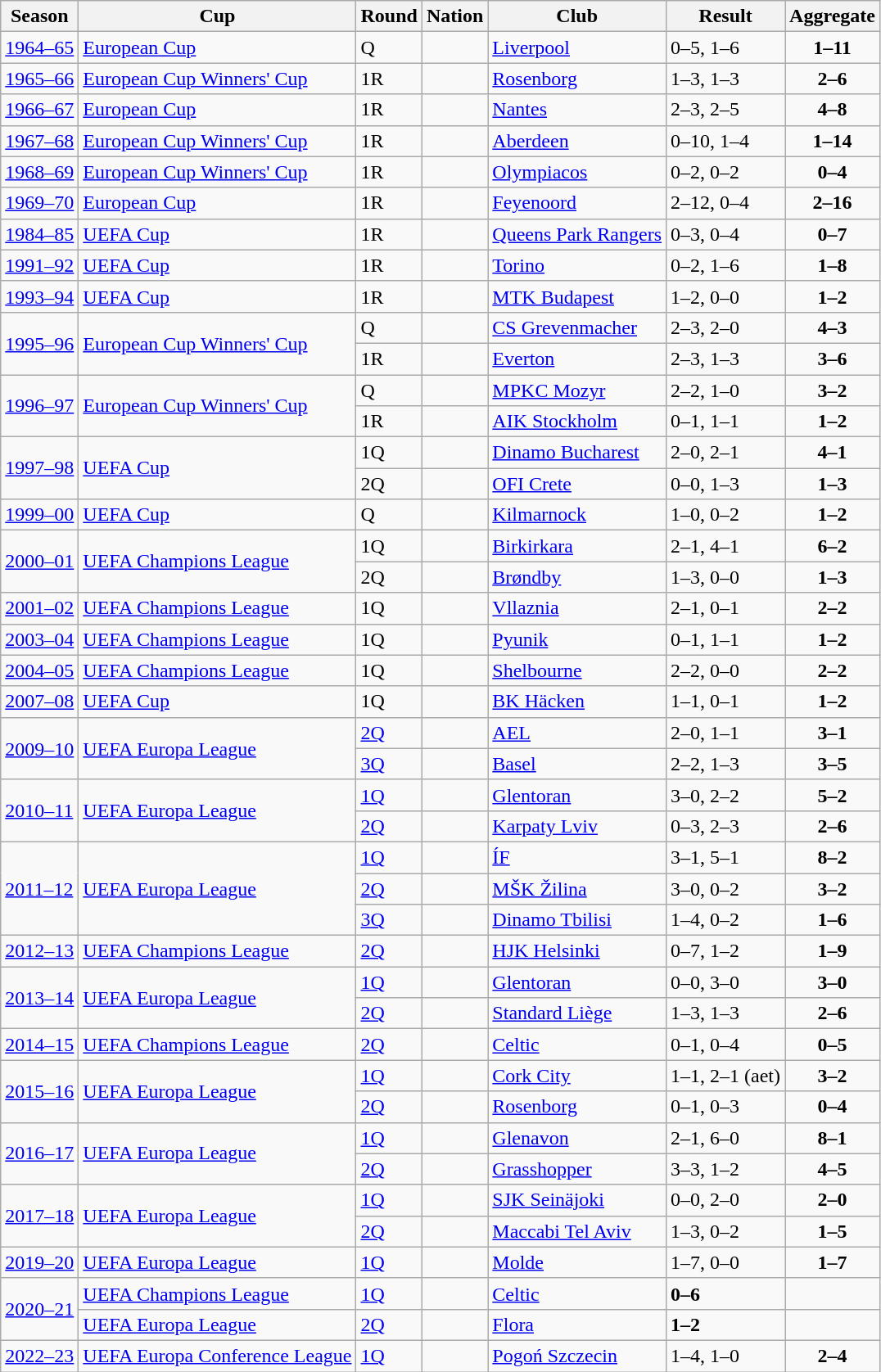<table class="wikitable">
<tr>
<th>Season</th>
<th>Cup</th>
<th>Round</th>
<th>Nation</th>
<th>Club</th>
<th>Result</th>
<th>Aggregate</th>
</tr>
<tr>
<td><a href='#'>1964–65</a></td>
<td><a href='#'>European Cup</a></td>
<td>Q</td>
<td align="center"></td>
<td><a href='#'>Liverpool</a></td>
<td>0–5, 1–6</td>
<td style="text-align:center;"><strong>1–11</strong></td>
</tr>
<tr>
<td><a href='#'>1965–66</a></td>
<td><a href='#'>European Cup Winners' Cup</a></td>
<td>1R</td>
<td align="center"></td>
<td><a href='#'>Rosenborg</a></td>
<td>1–3, 1–3</td>
<td style="text-align:center;"><strong>2–6</strong></td>
</tr>
<tr>
<td><a href='#'>1966–67</a></td>
<td><a href='#'>European Cup</a></td>
<td>1R</td>
<td align="center"></td>
<td><a href='#'>Nantes</a></td>
<td>2–3, 2–5</td>
<td style="text-align:center;"><strong>4–8</strong></td>
</tr>
<tr>
<td><a href='#'>1967–68</a></td>
<td><a href='#'>European Cup Winners' Cup</a></td>
<td>1R</td>
<td align="center"></td>
<td><a href='#'>Aberdeen</a></td>
<td>0–10, 1–4</td>
<td style="text-align:center;"><strong>1–14</strong></td>
</tr>
<tr>
<td><a href='#'>1968–69</a></td>
<td><a href='#'>European Cup Winners' Cup</a></td>
<td>1R</td>
<td align="center"></td>
<td><a href='#'>Olympiacos</a></td>
<td>0–2, 0–2</td>
<td style="text-align:center;"><strong>0–4</strong></td>
</tr>
<tr>
<td><a href='#'>1969–70</a></td>
<td><a href='#'>European Cup</a></td>
<td>1R</td>
<td align="center"></td>
<td><a href='#'>Feyenoord</a></td>
<td>2–12, 0–4</td>
<td style="text-align:center;"><strong>2–16</strong></td>
</tr>
<tr>
<td><a href='#'>1984–85</a></td>
<td><a href='#'>UEFA Cup</a></td>
<td>1R</td>
<td align="center"></td>
<td><a href='#'>Queens Park Rangers</a></td>
<td>0–3, 0–4</td>
<td style="text-align:center;"><strong>0–7</strong></td>
</tr>
<tr>
<td><a href='#'>1991–92</a></td>
<td><a href='#'>UEFA Cup</a></td>
<td>1R</td>
<td align="center"></td>
<td><a href='#'>Torino</a></td>
<td>0–2, 1–6</td>
<td style="text-align:center;"><strong>1–8</strong></td>
</tr>
<tr>
<td><a href='#'>1993–94</a></td>
<td><a href='#'>UEFA Cup</a></td>
<td>1R</td>
<td align="center"></td>
<td><a href='#'>MTK Budapest</a></td>
<td>1–2, 0–0</td>
<td style="text-align:center;"><strong>1–2</strong></td>
</tr>
<tr>
<td rowspan="2"><a href='#'>1995–96</a></td>
<td rowspan="2"><a href='#'>European Cup Winners' Cup</a></td>
<td>Q</td>
<td align="center"></td>
<td><a href='#'>CS Grevenmacher</a></td>
<td>2–3, 2–0</td>
<td style="text-align:center;"><strong>4–3</strong></td>
</tr>
<tr>
<td>1R</td>
<td align="center"></td>
<td><a href='#'>Everton</a></td>
<td>2–3, 1–3</td>
<td style="text-align:center;"><strong>3–6</strong></td>
</tr>
<tr>
<td rowspan="2"><a href='#'>1996–97</a></td>
<td rowspan="2"><a href='#'>European Cup Winners' Cup</a></td>
<td>Q</td>
<td align="center"></td>
<td><a href='#'>MPKC Mozyr</a></td>
<td>2–2, 1–0</td>
<td style="text-align:center;"><strong>3–2</strong></td>
</tr>
<tr>
<td>1R</td>
<td align="center"></td>
<td><a href='#'>AIK Stockholm</a></td>
<td>0–1, 1–1</td>
<td style="text-align:center;"><strong>1–2</strong></td>
</tr>
<tr>
<td rowspan="2"><a href='#'>1997–98</a></td>
<td rowspan="2"><a href='#'>UEFA Cup</a></td>
<td>1Q</td>
<td align="center"></td>
<td><a href='#'>Dinamo Bucharest</a></td>
<td>2–0, 2–1</td>
<td style="text-align:center;"><strong>4–1</strong></td>
</tr>
<tr>
<td>2Q</td>
<td align="center"></td>
<td><a href='#'>OFI Crete</a></td>
<td>0–0, 1–3</td>
<td style="text-align:center;"><strong>1–3</strong></td>
</tr>
<tr>
<td><a href='#'>1999–00</a></td>
<td><a href='#'>UEFA Cup</a></td>
<td>Q</td>
<td align="center"></td>
<td><a href='#'>Kilmarnock</a></td>
<td>1–0, 0–2</td>
<td style="text-align:center;"><strong>1–2</strong></td>
</tr>
<tr>
<td rowspan="2"><a href='#'>2000–01</a></td>
<td rowspan="2"><a href='#'>UEFA Champions League</a></td>
<td>1Q</td>
<td align="center"></td>
<td><a href='#'>Birkirkara</a></td>
<td>2–1, 4–1</td>
<td style="text-align:center;"><strong>6–2</strong></td>
</tr>
<tr>
<td>2Q</td>
<td align="center"></td>
<td><a href='#'>Brøndby</a></td>
<td>1–3, 0–0</td>
<td style="text-align:center;"><strong>1–3</strong></td>
</tr>
<tr>
<td><a href='#'>2001–02</a></td>
<td><a href='#'>UEFA Champions League</a></td>
<td>1Q</td>
<td align="center"></td>
<td><a href='#'>Vllaznia</a></td>
<td>2–1, 0–1</td>
<td style="text-align:center;"><strong>2–2</strong></td>
</tr>
<tr>
<td><a href='#'>2003–04</a></td>
<td><a href='#'>UEFA Champions League</a></td>
<td>1Q</td>
<td align="center"></td>
<td><a href='#'>Pyunik</a></td>
<td>0–1, 1–1</td>
<td style="text-align:center;"><strong>1–2</strong></td>
</tr>
<tr>
<td><a href='#'>2004–05</a></td>
<td><a href='#'>UEFA Champions League</a></td>
<td>1Q</td>
<td align="center"></td>
<td><a href='#'>Shelbourne</a></td>
<td>2–2, 0–0</td>
<td style="text-align:center;"><strong>2–2</strong></td>
</tr>
<tr>
<td><a href='#'>2007–08</a></td>
<td><a href='#'>UEFA Cup</a></td>
<td>1Q</td>
<td align="center"></td>
<td><a href='#'>BK Häcken</a></td>
<td>1–1, 0–1</td>
<td style="text-align:center;"><strong>1–2</strong></td>
</tr>
<tr>
<td rowspan="2"><a href='#'>2009–10</a></td>
<td rowspan="2"><a href='#'>UEFA Europa League</a></td>
<td><a href='#'>2Q</a></td>
<td align="center"></td>
<td><a href='#'>AEL</a></td>
<td>2–0, 1–1</td>
<td style="text-align:center;"><strong>3–1</strong></td>
</tr>
<tr>
<td><a href='#'>3Q</a></td>
<td align="center"></td>
<td><a href='#'>Basel</a></td>
<td>2–2, 1–3</td>
<td style="text-align:center;"><strong>3–5</strong></td>
</tr>
<tr>
<td rowspan="2"><a href='#'>2010–11</a></td>
<td rowspan="2"><a href='#'>UEFA Europa League</a></td>
<td><a href='#'>1Q</a></td>
<td align="center"></td>
<td><a href='#'>Glentoran</a></td>
<td>3–0, 2–2</td>
<td style="text-align:center;"><strong>5–2</strong></td>
</tr>
<tr>
<td><a href='#'>2Q</a></td>
<td align="center"></td>
<td><a href='#'>Karpaty Lviv</a></td>
<td>0–3, 2–3</td>
<td style="text-align:center;"><strong>2–6</strong></td>
</tr>
<tr>
<td rowspan="3"><a href='#'>2011–12</a></td>
<td rowspan="3"><a href='#'>UEFA Europa League</a></td>
<td><a href='#'>1Q</a></td>
<td align="center"></td>
<td><a href='#'>ÍF</a></td>
<td>3–1, 5–1</td>
<td style="text-align:center;"><strong>8–2</strong></td>
</tr>
<tr>
<td><a href='#'>2Q</a></td>
<td align="center"></td>
<td><a href='#'>MŠK Žilina</a></td>
<td>3–0, 0–2</td>
<td style="text-align:center;"><strong>3–2</strong></td>
</tr>
<tr>
<td><a href='#'>3Q</a></td>
<td align="center"></td>
<td><a href='#'>Dinamo Tbilisi</a></td>
<td>1–4, 0–2</td>
<td style="text-align:center;"><strong>1–6</strong></td>
</tr>
<tr>
<td><a href='#'>2012–13</a></td>
<td><a href='#'>UEFA Champions League</a></td>
<td><a href='#'>2Q</a></td>
<td align="center"></td>
<td><a href='#'>HJK Helsinki</a></td>
<td>0–7, 1–2</td>
<td style="text-align:center;"><strong>1–9</strong></td>
</tr>
<tr>
<td rowspan="2"><a href='#'>2013–14</a></td>
<td rowspan="2"><a href='#'>UEFA Europa League</a></td>
<td><a href='#'>1Q</a></td>
<td align="center"></td>
<td><a href='#'>Glentoran</a></td>
<td>0–0, 3–0</td>
<td style="text-align:center;"><strong>3–0</strong></td>
</tr>
<tr>
<td><a href='#'>2Q</a></td>
<td align="center"></td>
<td><a href='#'>Standard Liège</a></td>
<td>1–3, 1–3</td>
<td style="text-align:center;"><strong>2–6</strong></td>
</tr>
<tr>
<td><a href='#'>2014–15</a></td>
<td><a href='#'>UEFA Champions League</a></td>
<td><a href='#'>2Q</a></td>
<td align="center"></td>
<td><a href='#'>Celtic</a></td>
<td>0–1, 0–4</td>
<td style="text-align:center;"><strong>0–5</strong></td>
</tr>
<tr>
<td rowspan="2"><a href='#'>2015–16</a></td>
<td rowspan="2"><a href='#'>UEFA Europa League</a></td>
<td><a href='#'>1Q</a></td>
<td align="center"></td>
<td><a href='#'>Cork City</a></td>
<td>1–1, 2–1 (aet)</td>
<td style="text-align:center;"><strong>3–2</strong></td>
</tr>
<tr>
<td><a href='#'>2Q</a></td>
<td align="center"></td>
<td><a href='#'>Rosenborg</a></td>
<td>0–1, 0–3</td>
<td style="text-align:center;"><strong>0–4</strong></td>
</tr>
<tr>
<td rowspan="2"><a href='#'>2016–17</a></td>
<td rowspan="2"><a href='#'>UEFA Europa League</a></td>
<td><a href='#'>1Q</a></td>
<td align="center"></td>
<td><a href='#'>Glenavon</a></td>
<td>2–1, 6–0</td>
<td style="text-align:center;"><strong>8–1</strong></td>
</tr>
<tr>
<td><a href='#'>2Q</a></td>
<td align="center"></td>
<td><a href='#'>Grasshopper</a></td>
<td>3–3, 1–2</td>
<td style="text-align:center;"><strong>4–5</strong></td>
</tr>
<tr>
<td rowspan="2"><a href='#'>2017–18</a></td>
<td rowspan="2"><a href='#'>UEFA Europa League</a></td>
<td><a href='#'>1Q</a></td>
<td align="center"></td>
<td><a href='#'>SJK Seinäjoki</a></td>
<td>0–0, 2–0</td>
<td style="text-align:center;"><strong>2–0</strong></td>
</tr>
<tr>
<td><a href='#'>2Q</a></td>
<td align="center"></td>
<td><a href='#'>Maccabi Tel Aviv</a></td>
<td>1–3, 0–2</td>
<td style="text-align:center;"><strong>1–5</strong></td>
</tr>
<tr>
<td><a href='#'>2019–20</a></td>
<td><a href='#'>UEFA Europa League</a></td>
<td><a href='#'>1Q</a></td>
<td align="center"></td>
<td><a href='#'>Molde</a></td>
<td>1–7, 0–0</td>
<td style="text-align:center;"><strong>1–7</strong></td>
</tr>
<tr>
<td rowspan="2"><a href='#'>2020–21</a></td>
<td><a href='#'>UEFA Champions League</a></td>
<td><a href='#'>1Q</a></td>
<td align="center"></td>
<td><a href='#'>Celtic</a></td>
<td><strong>0–6</strong></td>
<td></td>
</tr>
<tr>
<td><a href='#'>UEFA Europa League</a></td>
<td><a href='#'>2Q</a></td>
<td align="center"></td>
<td><a href='#'>Flora</a></td>
<td><strong>1–2</strong></td>
<td></td>
</tr>
<tr>
<td><a href='#'>2022–23</a></td>
<td><a href='#'>UEFA Europa Conference League</a></td>
<td><a href='#'>1Q</a></td>
<td align="center"></td>
<td><a href='#'>Pogoń Szczecin</a></td>
<td>1–4, 1–0</td>
<td style="text-align:center;"><strong>2–4</strong></td>
</tr>
</table>
